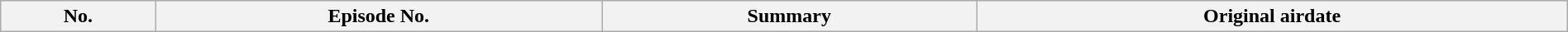<table class="wikitable plainrowheaders" style="width:100%; margin:auto;">
<tr>
<th>No.</th>
<th>Episode No.</th>
<th>Summary</th>
<th>Original airdate<br>




</th>
</tr>
</table>
